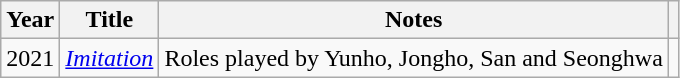<table class="wikitable plainrowheaders" style="text-align:center; table-layout:fixed; margin-right:0">
<tr>
<th scope="col">Year</th>
<th scope="col">Title</th>
<th scope="col">Notes</th>
<th></th>
</tr>
<tr>
<td>2021</td>
<td><em><a href='#'>Imitation</a></em></td>
<td>Roles played by Yunho, Jongho, San and Seonghwa</td>
<td></td>
</tr>
</table>
